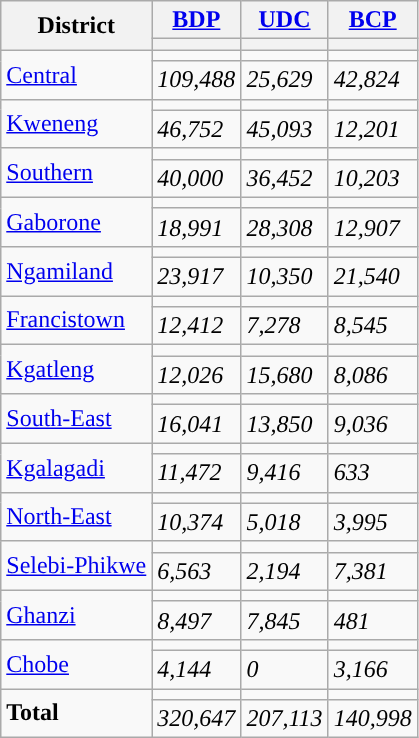<table class="wikitable" style="text-align:left;">
<tr>
<th rowspan="2">District</th>
<th style="width:50px;"><a href='#'>BDP</a></th>
<th style="width:50px;"><a href='#'>UDC</a></th>
<th style="width:50px;"><a href='#'>BCP</a></th>
</tr>
<tr>
<th style="background-color:"></th>
<th style="background-color:"></th>
<th style="background-color:"></th>
</tr>
<tr>
<td rowspan="2"><a href='#'>Central</a></td>
<td><strong></strong></td>
<td></td>
<td></td>
</tr>
<tr>
<td><em>109,488</em></td>
<td><em>25,629</em></td>
<td><em>42,824</em></td>
</tr>
<tr>
<td rowspan="2"><a href='#'>Kweneng</a></td>
<td><strong></strong></td>
<td><strong></strong></td>
<td></td>
</tr>
<tr>
<td><em>46,752</em></td>
<td><em>45,093</em></td>
<td><em>12,201</em></td>
</tr>
<tr>
<td rowspan="2"><a href='#'>Southern</a></td>
<td><strong></strong></td>
<td><strong></strong></td>
<td></td>
</tr>
<tr>
<td><em>40,000</em></td>
<td><em>36,452</em></td>
<td><em>10,203</em></td>
</tr>
<tr>
<td rowspan="2"><a href='#'>Gaborone</a></td>
<td></td>
<td><strong></strong></td>
<td></td>
</tr>
<tr>
<td><em>18,991</em></td>
<td><em>28,308</em></td>
<td><em>12,907</em></td>
</tr>
<tr>
<td rowspan="2"><a href='#'>Ngamiland</a></td>
<td><strong></strong></td>
<td></td>
<td></td>
</tr>
<tr>
<td><em>23,917</em></td>
<td><em>10,350</em></td>
<td><em>21,540</em></td>
</tr>
<tr>
<td rowspan="2"><a href='#'>Francistown</a></td>
<td><strong></strong></td>
<td></td>
<td></td>
</tr>
<tr>
<td><em>12,412</em></td>
<td><em>7,278</em></td>
<td><em>8,545</em></td>
</tr>
<tr>
<td rowspan="2"><a href='#'>Kgatleng</a></td>
<td></td>
<td><strong></strong></td>
<td></td>
</tr>
<tr>
<td><em>12,026</em></td>
<td><em>15,680</em></td>
<td><em>8,086</em></td>
</tr>
<tr>
<td rowspan="2"><a href='#'>South-East</a></td>
<td><strong></strong></td>
<td><strong></strong></td>
<td><strong></strong></td>
</tr>
<tr>
<td><em>16,041</em></td>
<td><em>13,850</em></td>
<td><em>9,036</em></td>
</tr>
<tr>
<td rowspan="2"><a href='#'>Kgalagadi</a></td>
<td><strong></strong></td>
<td></td>
<td></td>
</tr>
<tr>
<td><em>11,472</em></td>
<td><em>9,416</em></td>
<td><em>633</em></td>
</tr>
<tr>
<td rowspan="2"><a href='#'>North-East</a></td>
<td><strong></strong></td>
<td></td>
<td></td>
</tr>
<tr>
<td><em>10,374</em></td>
<td><em>5,018</em></td>
<td><em>3,995</em></td>
</tr>
<tr>
<td rowspan="2"><a href='#'>Selebi-Phikwe</a></td>
<td><strong></strong></td>
<td></td>
<td><strong></strong></td>
</tr>
<tr>
<td><em>6,563</em></td>
<td><em>2,194</em></td>
<td><em>7,381</em></td>
</tr>
<tr>
<td rowspan="2"><a href='#'>Ghanzi</a></td>
<td><strong></strong></td>
<td><strong></strong></td>
<td></td>
</tr>
<tr>
<td><em>8,497</em></td>
<td><em>7,845</em></td>
<td><em>481</em></td>
</tr>
<tr>
<td rowspan="2"><a href='#'>Chobe</a></td>
<td><strong></strong></td>
<td></td>
<td></td>
</tr>
<tr>
<td><em>4,144</em></td>
<td><em>0</em></td>
<td><em>3,166</em></td>
</tr>
<tr>
<td rowspan="2"><strong>Total</strong></td>
<td><strong></strong></td>
<td></td>
<td></td>
</tr>
<tr>
<td><em>320,647</em></td>
<td><em>207,113</em></td>
<td><em>140,998</em></td>
</tr>
</table>
